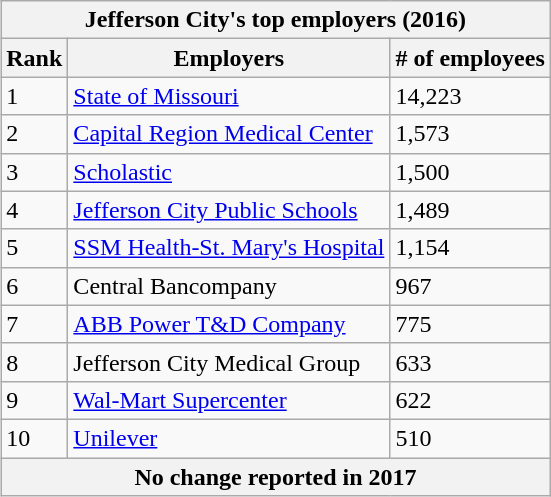<table class=wikitable align=right>
<tr>
<th colspan="3">Jefferson City's top employers (2016)</th>
</tr>
<tr>
<th>Rank</th>
<th>Employers</th>
<th># of employees</th>
</tr>
<tr>
<td>1</td>
<td><a href='#'>State of Missouri</a></td>
<td>14,223</td>
</tr>
<tr>
<td>2</td>
<td><a href='#'>Capital Region Medical Center</a></td>
<td>1,573</td>
</tr>
<tr>
<td>3</td>
<td><a href='#'>Scholastic</a></td>
<td>1,500</td>
</tr>
<tr>
<td>4</td>
<td><a href='#'>Jefferson City Public Schools</a></td>
<td>1,489</td>
</tr>
<tr>
<td>5</td>
<td><a href='#'>SSM Health-St. Mary's Hospital</a></td>
<td>1,154</td>
</tr>
<tr>
<td>6</td>
<td>Central Bancompany</td>
<td>967</td>
</tr>
<tr>
<td>7</td>
<td><a href='#'>ABB Power T&D Company</a></td>
<td>775</td>
</tr>
<tr>
<td>8</td>
<td>Jefferson City Medical Group</td>
<td>633</td>
</tr>
<tr>
<td>9</td>
<td><a href='#'>Wal-Mart Supercenter</a></td>
<td>622</td>
</tr>
<tr>
<td>10</td>
<td><a href='#'>Unilever</a></td>
<td>510</td>
</tr>
<tr>
<th colspan="3">No change reported in 2017</th>
</tr>
</table>
